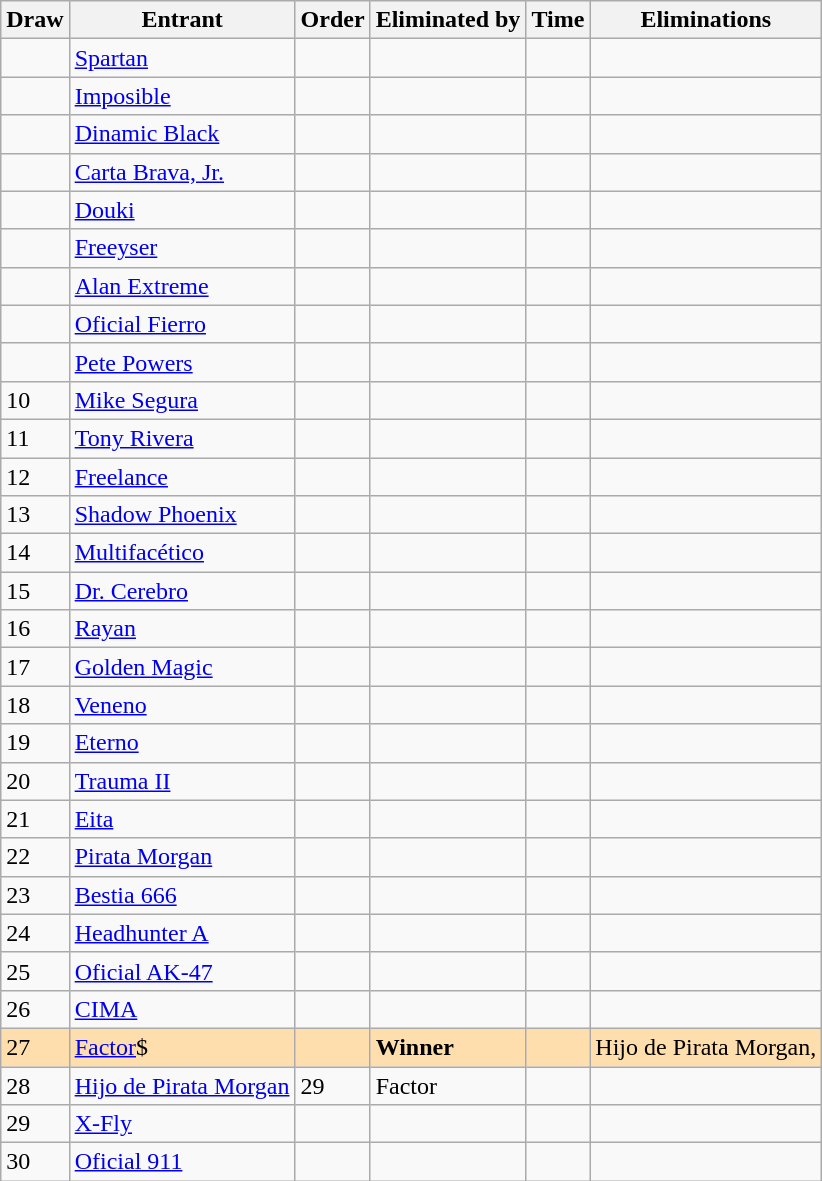<table class="wikitable sortable">
<tr>
<th>Draw</th>
<th>Entrant</th>
<th>Order</th>
<th>Eliminated by</th>
<th>Time</th>
<th>Eliminations</th>
</tr>
<tr>
<td></td>
<td><a href='#'>Spartan</a></td>
<td> </td>
<td> </td>
<td> </td>
<td> </td>
</tr>
<tr>
<td></td>
<td><a href='#'>Imposible</a></td>
<td> </td>
<td> </td>
<td> </td>
<td> </td>
</tr>
<tr>
<td></td>
<td><a href='#'>Dinamic Black</a></td>
<td> </td>
<td> </td>
<td> </td>
<td> </td>
</tr>
<tr>
<td></td>
<td><a href='#'>Carta Brava, Jr.</a></td>
<td> </td>
<td> </td>
<td> </td>
<td> </td>
</tr>
<tr>
<td></td>
<td><a href='#'>Douki</a></td>
<td> </td>
<td> </td>
<td> </td>
<td> </td>
</tr>
<tr>
<td></td>
<td><a href='#'>Freeyser</a></td>
<td> </td>
<td> </td>
<td> </td>
<td> </td>
</tr>
<tr>
<td></td>
<td><a href='#'>Alan Extreme</a></td>
<td> </td>
<td> </td>
<td> </td>
<td> </td>
</tr>
<tr>
<td></td>
<td><a href='#'>Oficial Fierro</a></td>
<td> </td>
<td> </td>
<td> </td>
<td> </td>
</tr>
<tr>
<td></td>
<td><a href='#'>Pete Powers</a></td>
<td> </td>
<td> </td>
<td> </td>
<td> </td>
</tr>
<tr>
<td>10</td>
<td><a href='#'>Mike Segura</a></td>
<td> </td>
<td> </td>
<td> </td>
<td> </td>
</tr>
<tr>
<td>11</td>
<td><a href='#'>Tony Rivera</a></td>
<td> </td>
<td> </td>
<td> </td>
<td> </td>
</tr>
<tr>
<td>12</td>
<td><a href='#'>Freelance</a></td>
<td> </td>
<td> </td>
<td> </td>
<td> </td>
</tr>
<tr>
<td>13</td>
<td><a href='#'>Shadow Phoenix</a></td>
<td> </td>
<td> </td>
<td> </td>
<td> </td>
</tr>
<tr>
<td>14</td>
<td><a href='#'>Multifacético</a></td>
<td> </td>
<td> </td>
<td> </td>
<td> </td>
</tr>
<tr>
<td>15</td>
<td><a href='#'>Dr. Cerebro</a></td>
<td> </td>
<td> </td>
<td> </td>
<td> </td>
</tr>
<tr>
<td>16</td>
<td><a href='#'>Rayan</a></td>
<td> </td>
<td> </td>
<td> </td>
<td> </td>
</tr>
<tr>
<td>17</td>
<td><a href='#'>Golden Magic</a></td>
<td> </td>
<td> </td>
<td> </td>
<td> </td>
</tr>
<tr>
<td>18</td>
<td><a href='#'>Veneno</a></td>
<td> </td>
<td> </td>
<td> </td>
<td> </td>
</tr>
<tr>
<td>19</td>
<td><a href='#'>Eterno</a></td>
<td> </td>
<td> </td>
<td> </td>
<td> </td>
</tr>
<tr>
<td>20</td>
<td><a href='#'>Trauma II</a></td>
<td> </td>
<td> </td>
<td> </td>
<td> </td>
</tr>
<tr>
<td>21</td>
<td><a href='#'>Eita</a></td>
<td> </td>
<td> </td>
<td> </td>
<td> </td>
</tr>
<tr>
<td>22</td>
<td><a href='#'>Pirata Morgan</a></td>
<td> </td>
<td> </td>
<td> </td>
<td> </td>
</tr>
<tr>
<td>23</td>
<td><a href='#'>Bestia 666</a></td>
<td> </td>
<td> </td>
<td> </td>
<td> </td>
</tr>
<tr>
<td>24</td>
<td><a href='#'>Headhunter A</a></td>
<td> </td>
<td> </td>
<td> </td>
<td> </td>
</tr>
<tr>
<td>25</td>
<td><a href='#'>Oficial AK-47</a></td>
<td> </td>
<td> </td>
<td> </td>
<td> </td>
</tr>
<tr>
<td>26</td>
<td><a href='#'>CIMA</a></td>
<td> </td>
<td> </td>
<td> </td>
<td> </td>
</tr>
<tr>
<td style="background: #ffdead;">27</td>
<td style="background: #ffdead;"><a href='#'>Factor</a>$</td>
<td style="background: #ffdead;"></td>
<td style="background: #ffdead;"><strong>Winner</strong></td>
<td style="background: #ffdead;"> </td>
<td style="background: #ffdead;">Hijo de Pirata Morgan,</td>
</tr>
<tr>
<td>28</td>
<td><a href='#'>Hijo de Pirata Morgan</a></td>
<td>29</td>
<td>Factor</td>
<td> </td>
<td> </td>
</tr>
<tr>
<td>29</td>
<td><a href='#'>X-Fly</a></td>
<td> </td>
<td> </td>
<td> </td>
<td> </td>
</tr>
<tr>
<td>30</td>
<td><a href='#'>Oficial 911</a></td>
<td> </td>
<td> </td>
<td> </td>
<td> </td>
</tr>
</table>
